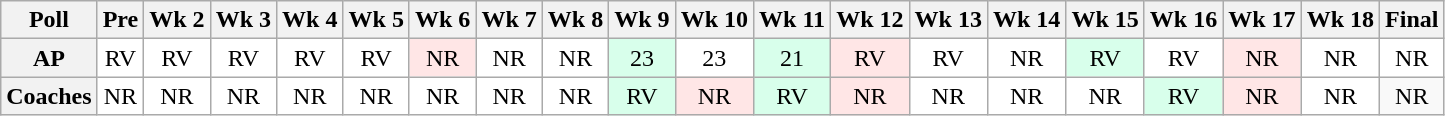<table class="wikitable" style="white-space:nowrap;">
<tr>
<th>Poll</th>
<th>Pre</th>
<th>Wk 2</th>
<th>Wk 3</th>
<th>Wk 4</th>
<th>Wk 5</th>
<th>Wk 6</th>
<th>Wk 7</th>
<th>Wk 8</th>
<th>Wk 9</th>
<th>Wk 10</th>
<th>Wk 11</th>
<th>Wk 12</th>
<th>Wk 13</th>
<th>Wk 14</th>
<th>Wk 15</th>
<th>Wk 16</th>
<th>Wk 17</th>
<th>Wk 18</th>
<th>Final</th>
</tr>
<tr style="text-align:center;">
<th>AP</th>
<td style="background:#FFF;">RV</td>
<td style="background:#FFF;">RV</td>
<td style="background:#FFF;">RV</td>
<td style="background:#FFF;">RV</td>
<td style="background:#FFF;">RV</td>
<td style="background:#FFE6E6;">NR</td>
<td style="background:#FFF;">NR</td>
<td style="background:#FFF;">NR</td>
<td style="background:#D8FFEB;">23</td>
<td style="background:#FFF;">23</td>
<td style="background:#D8FFEB;">21</td>
<td style="background:#FFE6E6;">RV</td>
<td style="background:#FFF;">RV</td>
<td style="background:#FFF;">NR</td>
<td style="background:#D8FFEB;">RV</td>
<td style="background:#FFF;">RV</td>
<td style="background:#FFE6E6;">NR</td>
<td style="background:#FFF;">NR</td>
<td style="background:#FFF;">NR</td>
</tr>
<tr style="text-align:center;">
<th>Coaches</th>
<td style="background:#FFF;">NR</td>
<td style="background:#FFF;">NR</td>
<td style="background:#FFF;">NR</td>
<td style="background:#FFF;">NR</td>
<td style="background:#FFF;">NR</td>
<td style="background:#FFF;">NR</td>
<td style="background:#FFF;">NR</td>
<td style="background:#FFF;">NR</td>
<td style="background:#D8FFEB;">RV</td>
<td style="background:#FFE6E6;">NR</td>
<td style="background:#D8FFEB;">RV</td>
<td style="background:#FFE6E6;">NR</td>
<td style="background:#FFF;">NR</td>
<td style="background:#FFF;">NR</td>
<td style="background:#FFF;">NR</td>
<td style="background:#D8FFEB;">RV</td>
<td style="background:#FFE6E6;">NR</td>
<td style="background:#FFF;">NR</td>
<td>NR</td>
</tr>
</table>
